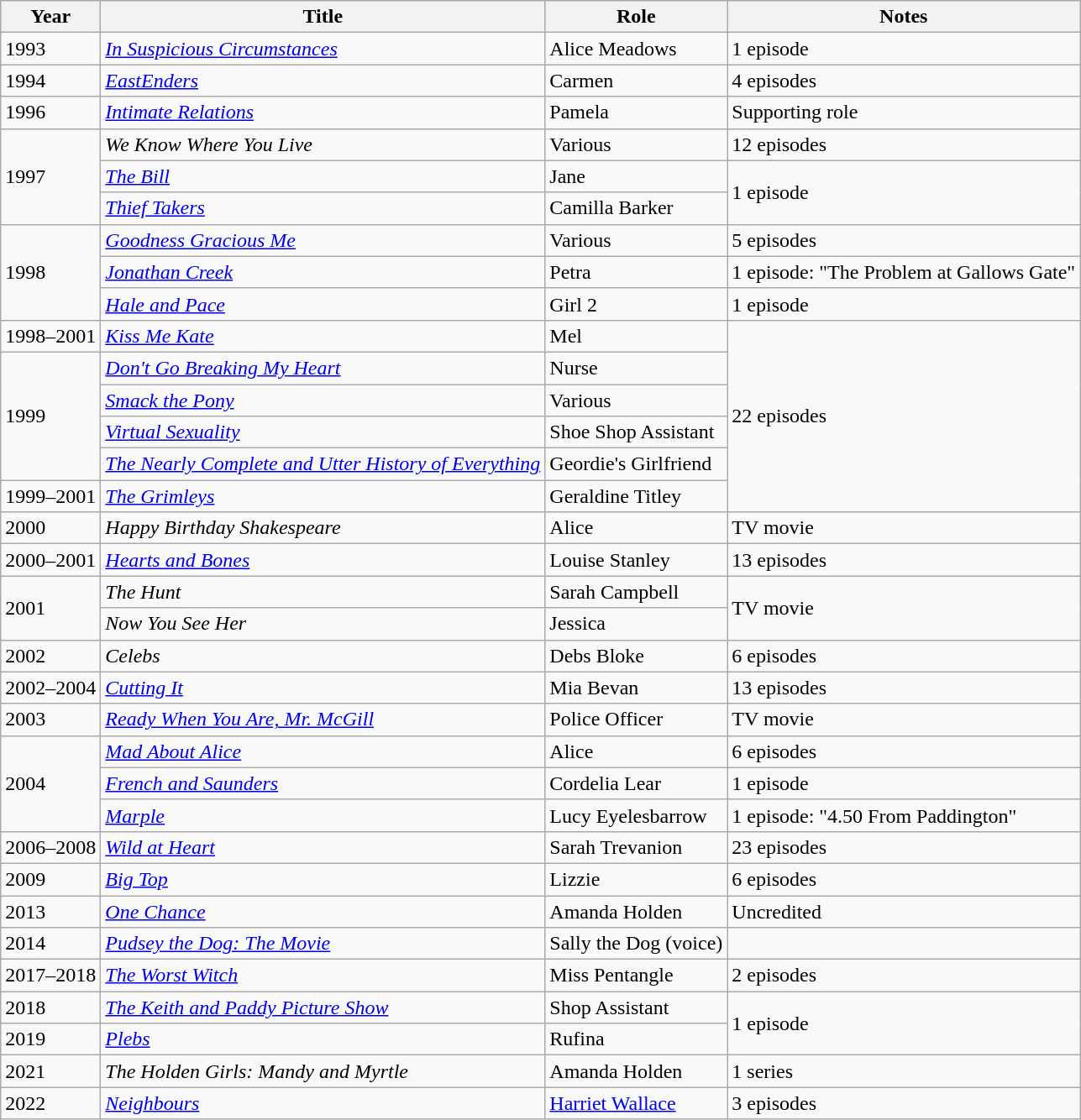<table class="wikitable">
<tr>
<th>Year</th>
<th>Title</th>
<th>Role</th>
<th>Notes</th>
</tr>
<tr>
<td>1993</td>
<td><em><a href='#'>In Suspicious Circumstances</a></em></td>
<td>Alice Meadows</td>
<td>1 episode</td>
</tr>
<tr>
<td>1994</td>
<td><em><a href='#'>EastEnders</a></em></td>
<td>Carmen</td>
<td>4 episodes</td>
</tr>
<tr>
<td>1996</td>
<td><a href='#'><em>Intimate Relations</em></a></td>
<td>Pamela</td>
<td>Supporting role</td>
</tr>
<tr>
<td rowspan=3>1997</td>
<td><em>We Know Where You Live</em></td>
<td>Various</td>
<td>12 episodes</td>
</tr>
<tr>
<td><em><a href='#'>The Bill</a></em></td>
<td>Jane</td>
<td rowspan=2>1 episode</td>
</tr>
<tr>
<td><em><a href='#'>Thief Takers</a></em></td>
<td>Camilla Barker</td>
</tr>
<tr>
<td rowspan=3>1998</td>
<td><a href='#'><em>Goodness Gracious Me</em></a></td>
<td>Various</td>
<td>5 episodes</td>
</tr>
<tr>
<td><em><a href='#'>Jonathan Creek</a></em></td>
<td>Petra</td>
<td>1 episode:  "The Problem at Gallows Gate"</td>
</tr>
<tr>
<td><em><a href='#'>Hale and Pace</a></em></td>
<td>Girl 2</td>
<td>1 episode</td>
</tr>
<tr>
<td>1998–2001</td>
<td><em><a href='#'>Kiss Me Kate</a></em></td>
<td>Mel</td>
<td rowspan="6">22 episodes</td>
</tr>
<tr>
<td rowspan="4">1999</td>
<td><a href='#'><em>Don't Go Breaking My Heart</em></a></td>
<td>Nurse</td>
</tr>
<tr>
<td><em><a href='#'>Smack the Pony</a></em></td>
<td>Various</td>
</tr>
<tr>
<td><em><a href='#'>Virtual Sexuality</a></em></td>
<td>Shoe Shop Assistant</td>
</tr>
<tr>
<td><em><a href='#'>The Nearly Complete and Utter History of Everything</a></em></td>
<td>Geordie's Girlfriend</td>
</tr>
<tr>
<td>1999–2001</td>
<td><em><a href='#'>The Grimleys</a></em></td>
<td>Geraldine Titley</td>
</tr>
<tr>
<td>2000</td>
<td><em>Happy Birthday Shakespeare</em></td>
<td>Alice</td>
<td>TV movie</td>
</tr>
<tr>
<td>2000–2001</td>
<td><em><a href='#'>Hearts and Bones</a></em></td>
<td>Louise Stanley</td>
<td>13 episodes</td>
</tr>
<tr>
<td rowspan=2>2001</td>
<td><em>The Hunt</em></td>
<td>Sarah Campbell</td>
<td rowspan=2>TV movie</td>
</tr>
<tr>
<td><em>Now You See Her</em></td>
<td>Jessica</td>
</tr>
<tr>
<td>2002</td>
<td><em>Celebs</em></td>
<td>Debs Bloke</td>
<td>6 episodes</td>
</tr>
<tr>
<td>2002–2004</td>
<td><em><a href='#'>Cutting It</a></em></td>
<td>Mia Bevan</td>
<td>13 episodes</td>
</tr>
<tr>
<td>2003</td>
<td><em><a href='#'>Ready When You Are, Mr. McGill</a></em></td>
<td>Police Officer</td>
<td>TV movie</td>
</tr>
<tr>
<td rowspan=3>2004</td>
<td><em><a href='#'>Mad About Alice</a></em></td>
<td>Alice</td>
<td>6 episodes</td>
</tr>
<tr>
<td><em><a href='#'>French and Saunders</a></em></td>
<td>Cordelia Lear</td>
<td>1 episode</td>
</tr>
<tr>
<td><a href='#'><em>Marple</em></a></td>
<td>Lucy Eyelesbarrow</td>
<td>1 episode: "4.50 From Paddington"</td>
</tr>
<tr>
<td>2006–2008</td>
<td><a href='#'><em>Wild at Heart</em></a></td>
<td>Sarah Trevanion</td>
<td>23 episodes</td>
</tr>
<tr>
<td>2009</td>
<td><a href='#'><em>Big Top</em></a></td>
<td>Lizzie</td>
<td>6 episodes</td>
</tr>
<tr>
<td>2013</td>
<td><a href='#'><em>One Chance</em></a></td>
<td>Amanda Holden</td>
<td>Uncredited</td>
</tr>
<tr>
<td>2014</td>
<td><em><a href='#'>Pudsey the Dog: The Movie</a></em></td>
<td>Sally the Dog (voice)</td>
<td></td>
</tr>
<tr>
<td>2017–2018</td>
<td><em><a href='#'>The Worst Witch</a></em></td>
<td>Miss Pentangle</td>
<td>2 episodes</td>
</tr>
<tr>
<td>2018</td>
<td><em><a href='#'>The Keith and Paddy Picture Show</a></em></td>
<td>Shop Assistant</td>
<td rowspan="2">1 episode</td>
</tr>
<tr>
<td>2019</td>
<td><em><a href='#'>Plebs</a></em></td>
<td>Rufina</td>
</tr>
<tr>
<td>2021</td>
<td><em>The Holden Girls: Mandy and Myrtle</em></td>
<td>Amanda Holden</td>
<td>1 series</td>
</tr>
<tr>
<td>2022</td>
<td><em><a href='#'>Neighbours</a></em></td>
<td><a href='#'>Harriet Wallace</a></td>
<td>3 episodes</td>
</tr>
</table>
